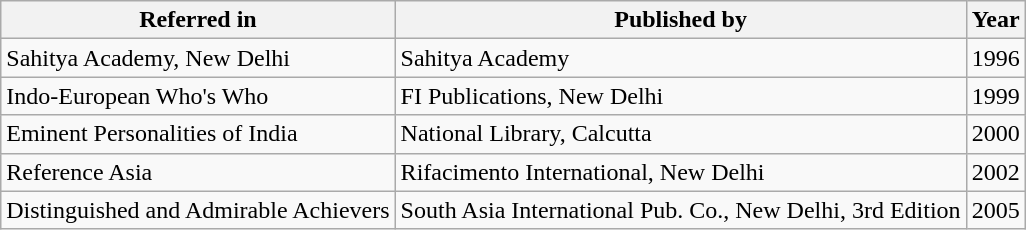<table class="wikitable">
<tr>
<th>Referred in</th>
<th>Published by</th>
<th>Year</th>
</tr>
<tr>
<td>Sahitya Academy, New Delhi</td>
<td>Sahitya Academy</td>
<td>1996</td>
</tr>
<tr>
<td>Indo-European Who's Who</td>
<td>FI Publications, New Delhi</td>
<td>1999</td>
</tr>
<tr>
<td>Eminent Personalities of India</td>
<td>National Library, Calcutta</td>
<td>2000</td>
</tr>
<tr>
<td>Reference Asia</td>
<td>Rifacimento International, New Delhi</td>
<td>2002</td>
</tr>
<tr>
<td>Distinguished and Admirable Achievers</td>
<td>South Asia International Pub. Co., New Delhi, 3rd Edition</td>
<td>2005</td>
</tr>
</table>
